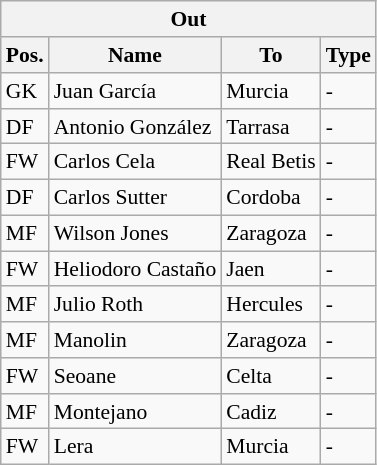<table class="wikitable" style="font-size:90%;float:left; margin-right:1em;">
<tr>
<th colspan="4">Out</th>
</tr>
<tr>
<th>Pos.</th>
<th>Name</th>
<th>To</th>
<th>Type</th>
</tr>
<tr>
<td>GK</td>
<td> Juan García</td>
<td>Murcia</td>
<td>-</td>
</tr>
<tr>
<td>DF</td>
<td> Antonio González</td>
<td>Tarrasa</td>
<td>-</td>
</tr>
<tr>
<td>FW</td>
<td> Carlos Cela</td>
<td>Real Betis</td>
<td>-</td>
</tr>
<tr>
<td>DF</td>
<td> Carlos Sutter</td>
<td>Cordoba</td>
<td>-</td>
</tr>
<tr>
<td>MF</td>
<td> Wilson Jones</td>
<td>Zaragoza</td>
<td>-</td>
</tr>
<tr>
<td>FW</td>
<td> Heliodoro Castaño</td>
<td>Jaen</td>
<td>-</td>
</tr>
<tr>
<td>MF</td>
<td> Julio Roth</td>
<td>Hercules</td>
<td>-</td>
</tr>
<tr>
<td>MF</td>
<td> Manolin</td>
<td>Zaragoza</td>
<td>-</td>
</tr>
<tr>
<td>FW</td>
<td> Seoane</td>
<td>Celta</td>
<td>-</td>
</tr>
<tr>
<td>MF</td>
<td> Montejano</td>
<td>Cadiz</td>
<td>-</td>
</tr>
<tr>
<td>FW</td>
<td> Lera</td>
<td>Murcia</td>
<td>-</td>
</tr>
</table>
